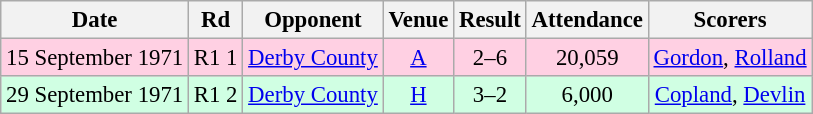<table class="wikitable sortable" style="font-size:95%; text-align:center">
<tr>
<th>Date</th>
<th>Rd</th>
<th>Opponent</th>
<th>Venue</th>
<th>Result</th>
<th>Attendance</th>
<th>Scorers</th>
</tr>
<tr bgcolor = "#ffd0e3">
<td>15 September 1971</td>
<td>R1 1</td>
<td><a href='#'>Derby County</a></td>
<td><a href='#'>A</a></td>
<td>2–6</td>
<td>20,059</td>
<td><a href='#'>Gordon</a>, <a href='#'>Rolland</a></td>
</tr>
<tr bgcolor = "#d0ffe3">
<td>29 September 1971</td>
<td>R1 2</td>
<td><a href='#'>Derby County</a></td>
<td><a href='#'>H</a></td>
<td>3–2</td>
<td>6,000</td>
<td><a href='#'>Copland</a>, <a href='#'>Devlin</a></td>
</tr>
</table>
